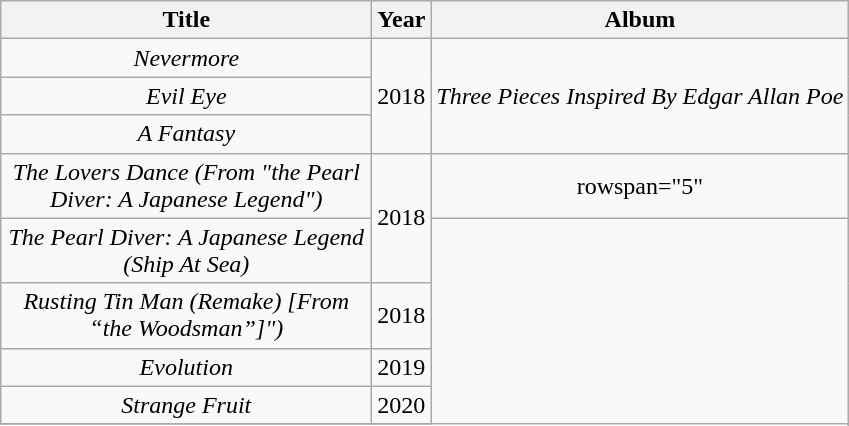<table class="wikitable plainrowheaders" style="text-align:center;">
<tr>
<th scope="col" rowspan="1" style="width:15em;">Title</th>
<th scope="col" rowspan="1">Year</th>
<th scope="col" rowspan="1">Album</th>
</tr>
<tr>
<td scope="row"><em>Nevermore</em></td>
<td rowspan="3">2018</td>
<td rowspan="3"><em>Three Pieces Inspired By Edgar Allan Poe</em></td>
</tr>
<tr>
<td scope="row"><em>Evil Eye</em></td>
</tr>
<tr>
<td scope="row"><em>A Fantasy</em></td>
</tr>
<tr>
<td scope="row"><em>The Lovers Dance (From "the Pearl Diver: A Japanese Legend")</em></td>
<td rowspan="2">2018</td>
<td>rowspan="5" </td>
</tr>
<tr>
<td scope="row"><em>The Pearl Diver: A Japanese Legend (Ship At Sea)</em></td>
</tr>
<tr>
<td scope="row"><em>Rusting Tin Man (Remake) [From “the Woodsman”]")</em></td>
<td rowspan="1">2018</td>
</tr>
<tr>
<td scope="row"><em>Evolution</em></td>
<td rowspan="1">2019</td>
</tr>
<tr>
<td scope="row"><em>Strange Fruit</em></td>
<td rowspan="1">2020</td>
</tr>
<tr>
</tr>
</table>
